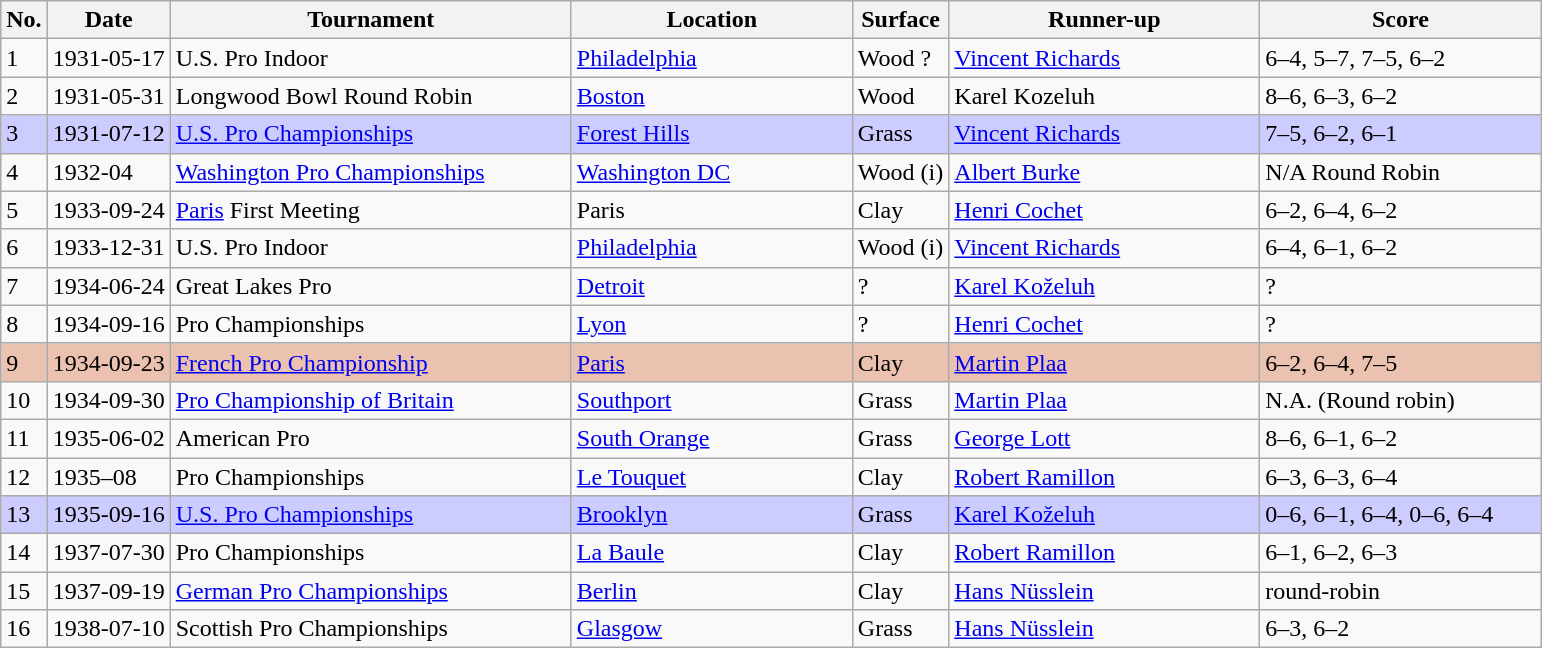<table class="sortable wikitable">
<tr>
<th>No.</th>
<th>Date</th>
<th style="width:260px;">Tournament</th>
<th style="width:180px;">Location</th>
<th>Surface</th>
<th style="width:200px;">Runner-up</th>
<th style="width:180px;">Score</th>
</tr>
<tr>
<td>1</td>
<td>1931-05-17</td>
<td>U.S. Pro Indoor</td>
<td><a href='#'>Philadelphia</a></td>
<td>Wood ?</td>
<td> <a href='#'>Vincent Richards</a></td>
<td>6–4, 5–7, 7–5, 6–2</td>
</tr>
<tr>
<td>2</td>
<td>1931-05-31</td>
<td>Longwood Bowl Round Robin</td>
<td><a href='#'>Boston</a></td>
<td>Wood</td>
<td> Karel Kozeluh</td>
<td>8–6, 6–3, 6–2</td>
</tr>
<tr bgcolor="#CCCCFF">
<td>3</td>
<td>1931-07-12</td>
<td><a href='#'>U.S. Pro Championships</a></td>
<td><a href='#'>Forest Hills</a></td>
<td>Grass</td>
<td> <a href='#'>Vincent Richards</a></td>
<td>7–5, 6–2, 6–1</td>
</tr>
<tr>
<td>4</td>
<td>1932-04</td>
<td><a href='#'>Washington Pro Championships</a></td>
<td><a href='#'>Washington DC</a></td>
<td>Wood (i)</td>
<td> <a href='#'>Albert Burke</a></td>
<td>N/A Round Robin</td>
</tr>
<tr>
<td>5</td>
<td>1933-09-24</td>
<td><a href='#'>Paris</a> First Meeting</td>
<td>Paris</td>
<td>Clay</td>
<td> <a href='#'>Henri Cochet</a></td>
<td>6–2, 6–4, 6–2</td>
</tr>
<tr>
<td>6</td>
<td>1933-12-31</td>
<td>U.S. Pro Indoor</td>
<td><a href='#'>Philadelphia</a></td>
<td>Wood (i)</td>
<td> <a href='#'>Vincent Richards</a></td>
<td>6–4, 6–1, 6–2</td>
</tr>
<tr>
<td>7</td>
<td>1934-06-24</td>
<td>Great Lakes Pro</td>
<td><a href='#'>Detroit</a></td>
<td>?</td>
<td> <a href='#'>Karel Koželuh</a></td>
<td>?</td>
</tr>
<tr>
<td>8</td>
<td>1934-09-16</td>
<td>Pro Championships</td>
<td><a href='#'>Lyon</a></td>
<td>?</td>
<td> <a href='#'>Henri Cochet</a></td>
<td>?</td>
</tr>
<tr bgcolor="#EBC2AF">
<td>9</td>
<td>1934-09-23</td>
<td><a href='#'>French Pro Championship</a></td>
<td><a href='#'>Paris</a></td>
<td>Clay</td>
<td> <a href='#'>Martin Plaa</a></td>
<td>6–2, 6–4, 7–5</td>
</tr>
<tr>
<td>10</td>
<td>1934-09-30</td>
<td><a href='#'>Pro Championship of Britain</a></td>
<td><a href='#'>Southport</a></td>
<td>Grass</td>
<td> <a href='#'>Martin Plaa</a></td>
<td>N.A. (Round robin)</td>
</tr>
<tr>
<td>11</td>
<td>1935-06-02</td>
<td>American Pro</td>
<td><a href='#'>South Orange</a></td>
<td>Grass</td>
<td> <a href='#'>George Lott</a></td>
<td>8–6, 6–1, 6–2</td>
</tr>
<tr>
<td>12</td>
<td>1935–08</td>
<td>Pro Championships</td>
<td><a href='#'>Le Touquet</a></td>
<td>Clay</td>
<td> <a href='#'>Robert Ramillon</a></td>
<td>6–3, 6–3, 6–4</td>
</tr>
<tr bgcolor="#CCCCFF">
<td>13</td>
<td>1935-09-16</td>
<td><a href='#'>U.S. Pro Championships</a></td>
<td><a href='#'>Brooklyn</a></td>
<td>Grass</td>
<td> <a href='#'>Karel Koželuh</a></td>
<td>0–6, 6–1, 6–4, 0–6, 6–4</td>
</tr>
<tr>
<td>14</td>
<td>1937-07-30</td>
<td>Pro Championships</td>
<td><a href='#'>La Baule</a></td>
<td>Clay</td>
<td> <a href='#'>Robert Ramillon</a></td>
<td>6–1, 6–2, 6–3</td>
</tr>
<tr>
<td>15</td>
<td>1937-09-19</td>
<td><a href='#'>German Pro Championships</a></td>
<td><a href='#'>Berlin</a></td>
<td>Clay</td>
<td> <a href='#'>Hans Nüsslein</a></td>
<td>round-robin</td>
</tr>
<tr>
<td>16</td>
<td>1938-07-10</td>
<td>Scottish Pro Championships</td>
<td><a href='#'>Glasgow</a></td>
<td>Grass</td>
<td> <a href='#'>Hans Nüsslein</a></td>
<td>6–3, 6–2</td>
</tr>
</table>
